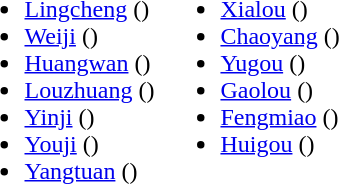<table>
<tr>
<td valign="top"><br><ul><li><a href='#'>Lingcheng</a> ()</li><li><a href='#'>Weiji</a> ()</li><li><a href='#'>Huangwan</a> ()</li><li><a href='#'>Louzhuang</a> ()</li><li><a href='#'>Yinji</a> ()</li><li><a href='#'>Youji</a> ()</li><li><a href='#'>Yangtuan</a> ()</li></ul></td>
<td valign="top"><br><ul><li><a href='#'>Xialou</a> ()</li><li><a href='#'>Chaoyang</a> ()</li><li><a href='#'>Yugou</a> ()</li><li><a href='#'>Gaolou</a> ()</li><li><a href='#'>Fengmiao</a> ()</li><li><a href='#'>Huigou</a> ()</li></ul></td>
</tr>
</table>
